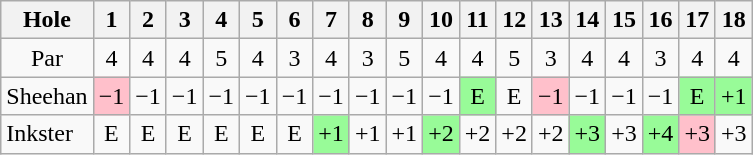<table class="wikitable" style="text-align:center">
<tr>
<th>Hole</th>
<th> 1 </th>
<th> 2 </th>
<th> 3 </th>
<th> 4 </th>
<th> 5 </th>
<th> 6 </th>
<th> 7 </th>
<th> 8 </th>
<th> 9 </th>
<th>10</th>
<th>11</th>
<th>12</th>
<th>13</th>
<th>14</th>
<th>15</th>
<th>16</th>
<th>17</th>
<th>18</th>
</tr>
<tr>
<td>Par</td>
<td>4</td>
<td>4</td>
<td>4</td>
<td>5</td>
<td>4</td>
<td>3</td>
<td>4</td>
<td>3</td>
<td>5</td>
<td>4</td>
<td>4</td>
<td>5</td>
<td>3</td>
<td>4</td>
<td>4</td>
<td>3</td>
<td>4</td>
<td>4</td>
</tr>
<tr>
<td align=left> Sheehan</td>
<td style="background: Pink;">−1</td>
<td>−1</td>
<td>−1</td>
<td>−1</td>
<td>−1</td>
<td>−1</td>
<td>−1</td>
<td>−1</td>
<td>−1</td>
<td>−1</td>
<td style="background: PaleGreen;">E</td>
<td>E</td>
<td style="background: Pink;">−1</td>
<td>−1</td>
<td>−1</td>
<td>−1</td>
<td style="background: PaleGreen;">E</td>
<td style="background: PaleGreen;">+1</td>
</tr>
<tr>
<td align=left> Inkster</td>
<td>E</td>
<td>E</td>
<td>E</td>
<td>E</td>
<td>E</td>
<td>E</td>
<td style="background: PaleGreen;">+1</td>
<td>+1</td>
<td>+1</td>
<td style="background: PaleGreen;">+2</td>
<td>+2</td>
<td>+2</td>
<td>+2</td>
<td style="background: PaleGreen;">+3</td>
<td>+3</td>
<td style="background: PaleGreen;">+4</td>
<td style="background: Pink;">+3</td>
<td>+3</td>
</tr>
</table>
